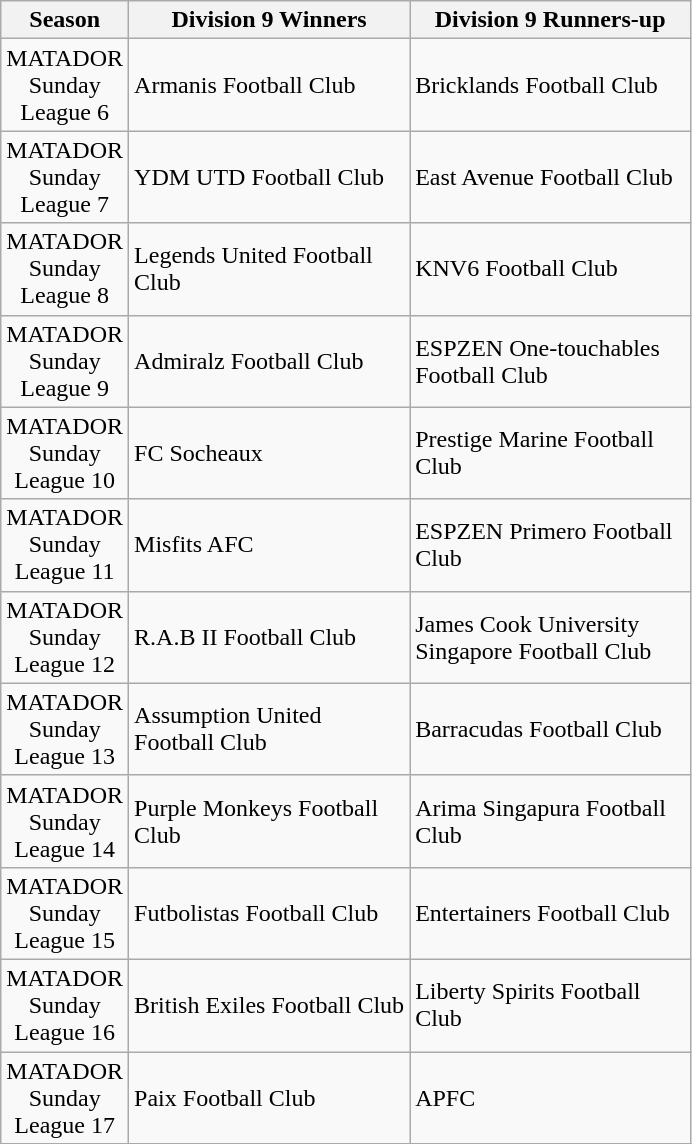<table class="wikitable" style="text-align:center">
<tr>
<th width='25'>Season</th>
<th width='180'>Division 9 Winners</th>
<th width='180'>Division 9 Runners-up</th>
</tr>
<tr>
<td>MATADOR Sunday League 6</td>
<td align='left'>Armanis Football Club</td>
<td align='left'>Bricklands Football Club</td>
</tr>
<tr>
<td>MATADOR Sunday League 7</td>
<td align='left'>YDM UTD Football Club</td>
<td align='left'>East Avenue Football Club</td>
</tr>
<tr>
<td>MATADOR Sunday League 8</td>
<td align='left'>Legends United Football Club</td>
<td align='left'>KNV6 Football Club</td>
</tr>
<tr>
<td>MATADOR Sunday League 9</td>
<td align='left'>Admiralz Football Club</td>
<td align='left'>ESPZEN One-touchables Football Club</td>
</tr>
<tr>
<td>MATADOR Sunday League 10</td>
<td align='left'>FC Socheaux</td>
<td align='left'>Prestige Marine Football Club</td>
</tr>
<tr>
<td>MATADOR Sunday League 11</td>
<td align='left'>Misfits AFC</td>
<td align='left'>ESPZEN Primero Football Club</td>
</tr>
<tr>
<td>MATADOR Sunday League 12</td>
<td align='left'>R.A.B II Football Club</td>
<td align='left'>James Cook University Singapore Football Club</td>
</tr>
<tr>
<td>MATADOR Sunday League 13</td>
<td align='left'>Assumption United Football Club</td>
<td align='left'>Barracudas Football Club</td>
</tr>
<tr>
<td>MATADOR Sunday League 14</td>
<td align='left'>Purple Monkeys Football Club</td>
<td align='left'>Arima Singapura Football Club</td>
</tr>
<tr>
<td>MATADOR Sunday League 15</td>
<td align='left'>Futbolistas Football Club</td>
<td align='left'>Entertainers Football Club</td>
</tr>
<tr>
<td>MATADOR Sunday League 16</td>
<td align='left'>British Exiles Football Club</td>
<td align='left'>Liberty Spirits Football Club</td>
</tr>
<tr>
<td>MATADOR Sunday League 17</td>
<td align='left'>Paix Football Club</td>
<td align='left'>APFC</td>
</tr>
<tr>
</tr>
</table>
